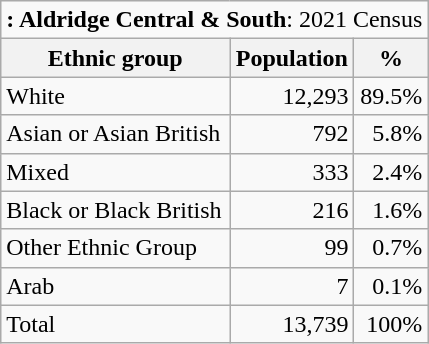<table class="wikitable">
<tr>
<td colspan="14" style="text-align:right;"><strong>: Aldridge Central & South</strong>: 2021 Census</td>
</tr>
<tr>
<th>Ethnic group</th>
<th>Population</th>
<th>%</th>
</tr>
<tr>
<td>White</td>
<td style="text-align:right;">12,293</td>
<td style="text-align:right;">89.5%</td>
</tr>
<tr>
<td>Asian or Asian British</td>
<td style="text-align:right;">792</td>
<td style="text-align:right;">5.8%</td>
</tr>
<tr>
<td>Mixed</td>
<td style="text-align:right;">333</td>
<td style="text-align:right;">2.4%</td>
</tr>
<tr>
<td>Black or Black British</td>
<td style="text-align:right;">216</td>
<td style="text-align:right;">1.6%</td>
</tr>
<tr>
<td>Other Ethnic Group</td>
<td style="text-align:right;">99</td>
<td style="text-align:right;">0.7%</td>
</tr>
<tr>
<td>Arab</td>
<td style="text-align:right;">7</td>
<td style="text-align:right;">0.1%</td>
</tr>
<tr>
<td>Total</td>
<td style="text-align:right;">13,739</td>
<td style="text-align:right;">100%</td>
</tr>
</table>
